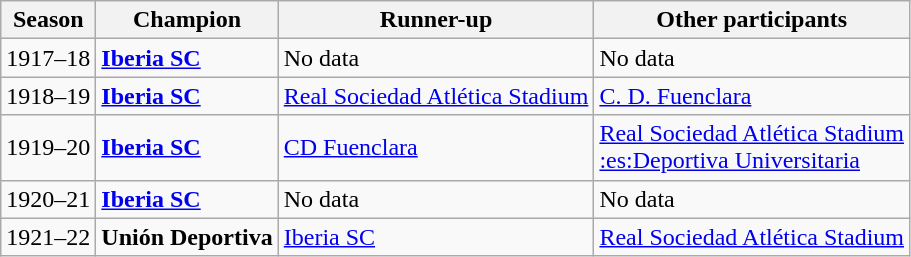<table class="wikitable">
<tr>
<th>Season</th>
<th>Champion</th>
<th>Runner-up</th>
<th>Other participants</th>
</tr>
<tr>
<td>1917–18</td>
<td><strong><a href='#'>Iberia SC</a></strong></td>
<td>No data</td>
<td>No data</td>
</tr>
<tr>
<td>1918–19</td>
<td><strong><a href='#'>Iberia SC</a></strong></td>
<td><a href='#'>Real Sociedad Atlética Stadium</a></td>
<td><a href='#'>C. D. Fuenclara</a></td>
</tr>
<tr>
<td>1919–20</td>
<td><strong><a href='#'>Iberia SC</a></strong></td>
<td><a href='#'>CD Fuenclara</a></td>
<td><a href='#'>Real Sociedad Atlética Stadium</a><br><a href='#'>:es:Deportiva Universitaria</a></td>
</tr>
<tr>
<td>1920–21</td>
<td><strong><a href='#'>Iberia SC</a></strong></td>
<td>No data</td>
<td>No data</td>
</tr>
<tr>
<td>1921–22</td>
<td><strong>Unión Deportiva</strong></td>
<td><a href='#'>Iberia SC</a></td>
<td><a href='#'>Real Sociedad Atlética Stadium</a></td>
</tr>
</table>
